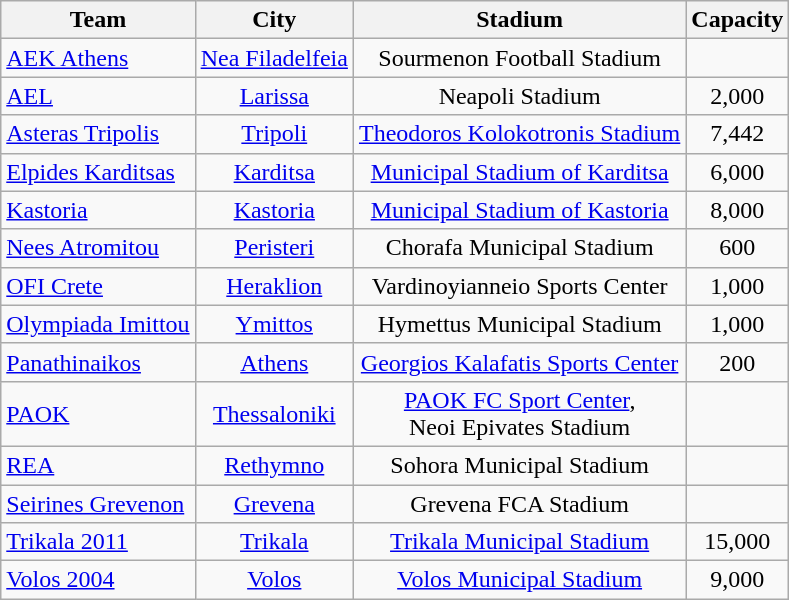<table class="wikitable sortable" style="text-align:center;">
<tr>
<th>Team</th>
<th>City</th>
<th>Stadium</th>
<th>Capacity</th>
</tr>
<tr>
<td style="text-align:left;"><a href='#'>AEK Athens</a></td>
<td><a href='#'>Nea Filadelfeia</a></td>
<td>Sourmenon Football Stadium</td>
<td align="center"></td>
</tr>
<tr>
<td style="text-align:left;"><a href='#'>AEL</a></td>
<td><a href='#'>Larissa</a></td>
<td>Neapoli Stadium</td>
<td align="center">2,000</td>
</tr>
<tr>
<td style="text-align:left;"><a href='#'>Asteras Tripolis</a></td>
<td><a href='#'>Tripoli</a></td>
<td><a href='#'>Theodoros Kolokotronis Stadium</a></td>
<td align="center">7,442</td>
</tr>
<tr>
<td style="text-align:left;"><a href='#'>Elpides Karditsas</a></td>
<td><a href='#'>Karditsa</a></td>
<td><a href='#'>Municipal Stadium of Karditsa</a></td>
<td align="center">6,000</td>
</tr>
<tr>
<td style="text-align:left;"><a href='#'>Kastoria</a></td>
<td><a href='#'>Kastoria</a></td>
<td><a href='#'>Municipal Stadium of Kastoria</a></td>
<td align="center">8,000</td>
</tr>
<tr>
<td style="text-align:left;"><a href='#'>Nees Atromitou</a></td>
<td><a href='#'>Peristeri</a></td>
<td>Chorafa Municipal Stadium</td>
<td align="center">600</td>
</tr>
<tr>
<td style="text-align:left;"><a href='#'>OFI Crete</a></td>
<td><a href='#'>Heraklion</a></td>
<td>Vardinoyianneio Sports Center</td>
<td align="center">1,000</td>
</tr>
<tr>
<td style="text-align:left;"><a href='#'>Olympiada Imittou</a></td>
<td><a href='#'>Ymittos</a></td>
<td>Hymettus Municipal Stadium</td>
<td style="text-align:center;">1,000</td>
</tr>
<tr>
<td style="text-align:left;"><a href='#'>Panathinaikos</a></td>
<td><a href='#'>Athens</a></td>
<td><a href='#'>Georgios Kalafatis Sports Center</a></td>
<td align="center">200</td>
</tr>
<tr>
<td style="text-align:left;"><a href='#'>PAOK</a></td>
<td><a href='#'>Thessaloniki</a></td>
<td><a href='#'>PAOK FC Sport Center</a>,<br> Neoi Epivates Stadium</td>
<td style="text-align:center;"></td>
</tr>
<tr>
<td style="text-align:left;"><a href='#'>REA</a></td>
<td><a href='#'>Rethymno</a></td>
<td>Sohora Municipal Stadium</td>
<td align="center"></td>
</tr>
<tr>
<td style="text-align:left;"><a href='#'>Seirines Grevenon</a></td>
<td><a href='#'>Grevena</a></td>
<td>Grevena FCA Stadium</td>
<td style="text-align:center;"></td>
</tr>
<tr>
<td style="text-align:left;"><a href='#'>Trikala 2011</a></td>
<td><a href='#'>Trikala</a></td>
<td><a href='#'>Trikala Municipal Stadium</a></td>
<td align="center">15,000</td>
</tr>
<tr>
<td style="text-align:left;"><a href='#'>Volos 2004</a></td>
<td><a href='#'>Volos</a></td>
<td><a href='#'>Volos Municipal Stadium</a></td>
<td align="center">9,000</td>
</tr>
</table>
